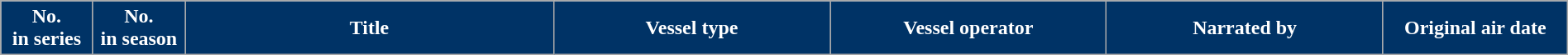<table class="wikitable plainrowheaders" style="width:100%; margin:auto;">
<tr>
<th scope="col" style="background-color: #003366; color: #ffffff;" width="5%">No.<br>in series</th>
<th scope="col" style="background-color: #003366; color: #ffffff;" width="5%">No.<br>in season</th>
<th scope="col" style="background-color: #003366; color: #ffffff;" width="20%">Title</th>
<th scope="col" style="background-color: #003366; color: #ffffff;" width="15%">Vessel type</th>
<th scope="col" style="background-color: #003366; color: #ffffff;" width="15%">Vessel operator</th>
<th scope="col" style="background-color: #003366; color: #ffffff;" width="15%">Narrated by</th>
<th scope="col" style="background-color: #003366; color: #ffffff;" width="10%">Original air date<br>




</th>
</tr>
</table>
